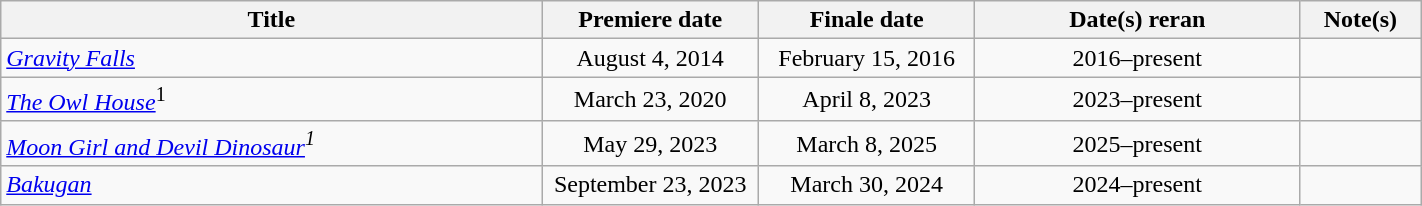<table class="wikitable plainrowheaders sortable" style="width:75%;text-align:center;">
<tr>
<th scope="col" style="width:25%;">Title</th>
<th scope="col" style="width:10%;">Premiere date</th>
<th scope="col" style="width:10%;">Finale date</th>
<th scope="col" style="width:15%;">Date(s) reran</th>
<th class="unsortable" style="width:5%;">Note(s)</th>
</tr>
<tr>
<td scope="row" style="text-align:left;"><em><a href='#'>Gravity Falls</a></em></td>
<td>August 4, 2014</td>
<td>February 15, 2016</td>
<td>2016–present</td>
<td></td>
</tr>
<tr>
<td scope="row" style="text-align:left;"><em><a href='#'>The Owl House</a></em><sup>1</sup></td>
<td>March 23, 2020</td>
<td>April 8, 2023</td>
<td>2023–present</td>
<td></td>
</tr>
<tr>
<td scope="row" style="text-align:left;"><em><a href='#'>Moon Girl and Devil Dinosaur</a><sup>1</sup></em></td>
<td>May 29, 2023</td>
<td>March 8, 2025</td>
<td>2025–present</td>
<td></td>
</tr>
<tr>
<td scope="row" style="text-align:left;"><em><a href='#'>Bakugan</a></em></td>
<td>September 23, 2023</td>
<td>March 30, 2024</td>
<td>2024–present</td>
<td></td>
</tr>
</table>
